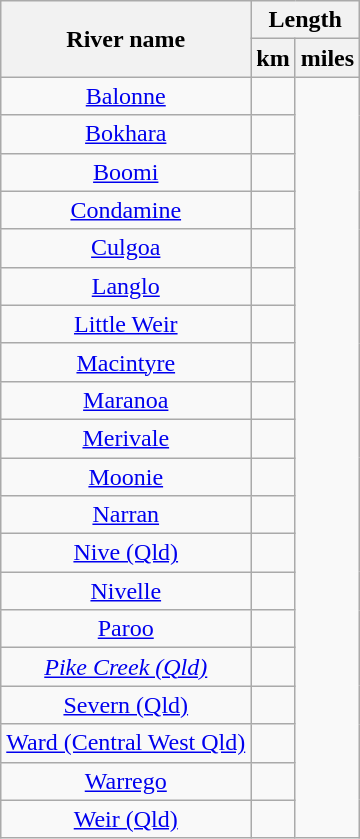<table class="wikitable sortable" style="text-align:center;">
<tr>
<th scope="col" rowspan="2">River name</th>
<th scope="col" colspan="2">Length</th>
</tr>
<tr>
<th scope="col">km</th>
<th scope="col">miles</th>
</tr>
<tr>
<td><a href='#'>Balonne</a></td>
<td></td>
</tr>
<tr>
<td><a href='#'>Bokhara</a></td>
<td></td>
</tr>
<tr>
<td><a href='#'>Boomi</a></td>
<td></td>
</tr>
<tr>
<td><a href='#'>Condamine</a></td>
<td></td>
</tr>
<tr>
<td><a href='#'>Culgoa</a></td>
<td></td>
</tr>
<tr>
<td><a href='#'>Langlo</a></td>
<td></td>
</tr>
<tr>
<td><a href='#'>Little Weir</a></td>
<td></td>
</tr>
<tr>
<td><a href='#'>Macintyre</a></td>
<td></td>
</tr>
<tr>
<td><a href='#'>Maranoa</a></td>
<td></td>
</tr>
<tr>
<td><a href='#'>Merivale</a></td>
<td></td>
</tr>
<tr>
<td><a href='#'>Moonie</a></td>
<td></td>
</tr>
<tr>
<td><a href='#'>Narran</a></td>
<td></td>
</tr>
<tr>
<td><a href='#'>Nive (Qld)</a></td>
<td></td>
</tr>
<tr>
<td><a href='#'>Nivelle</a></td>
<td></td>
</tr>
<tr>
<td><a href='#'>Paroo</a></td>
<td></td>
</tr>
<tr>
<td><em><a href='#'>Pike Creek (Qld)</a></em></td>
<td></td>
</tr>
<tr>
<td><a href='#'>Severn (Qld)</a></td>
<td></td>
</tr>
<tr>
<td><a href='#'>Ward (Central West Qld)</a></td>
<td></td>
</tr>
<tr>
<td><a href='#'>Warrego</a></td>
<td></td>
</tr>
<tr>
<td><a href='#'>Weir (Qld)</a></td>
<td></td>
</tr>
</table>
